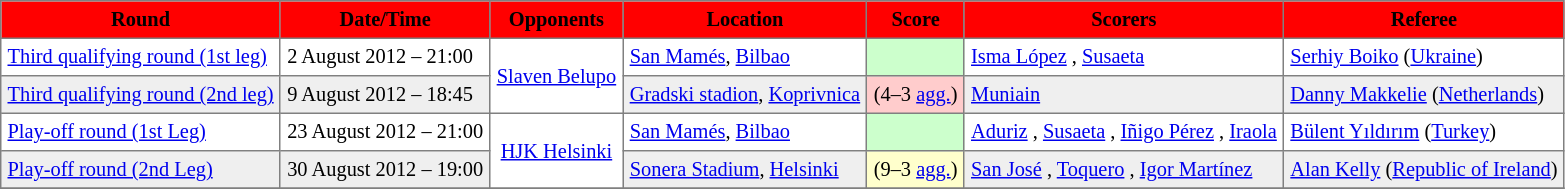<table cellpadding="4" cellspacing="0" border="1" style="text-align: left; font-size: 85%; border: gray solid 1px; border-collapse: collapse;">
<tr align="center" bgcolor="#FF0000">
<th>Round</th>
<th>Date/Time</th>
<th>Opponents</th>
<th>Location</th>
<th>Score</th>
<th>Scorers</th>
<th>Referee</th>
</tr>
<tr>
<td><a href='#'>Third qualifying round (1st leg)</a></td>
<td>2 August 2012 – 21:00</td>
<td style="text-align: center;" rowspan="2"> <a href='#'>Slaven Belupo</a></td>
<td><a href='#'>San Mamés</a>, <a href='#'>Bilbao</a></td>
<td bgcolor="CCFFCC"></td>
<td><a href='#'>Isma López</a> , <a href='#'>Susaeta</a> </td>
<td><a href='#'>Serhiy Boiko</a> (<a href='#'>Ukraine</a>)</td>
</tr>
<tr bgcolor="#EFEFEF">
<td><a href='#'>Third qualifying round (2nd leg)</a></td>
<td>9 August 2012 – 18:45</td>
<td><a href='#'>Gradski stadion</a>, <a href='#'>Koprivnica</a></td>
<td bgcolor="#FFCCCC"> (4–3 <a href='#'>agg.</a>)</td>
<td><a href='#'>Muniain</a> </td>
<td><a href='#'>Danny Makkelie</a> (<a href='#'>Netherlands</a>)</td>
</tr>
<tr>
<td><a href='#'>Play-off round (1st Leg)</a></td>
<td>23 August 2012 – 21:00</td>
<td style="text-align: center;" rowspan="2"> <a href='#'>HJK Helsinki</a></td>
<td><a href='#'>San Mamés</a>, <a href='#'>Bilbao</a></td>
<td bgcolor="CCFFCC"></td>
<td><a href='#'>Aduriz</a> , <a href='#'>Susaeta</a> , <a href='#'>Iñigo Pérez</a> , <a href='#'>Iraola</a> </td>
<td><a href='#'>Bülent Yıldırım</a> (<a href='#'>Turkey</a>)</td>
</tr>
<tr bgcolor="#EFEFEF">
<td><a href='#'>Play-off round (2nd Leg)</a></td>
<td>30 August 2012 – 19:00</td>
<td><a href='#'>Sonera Stadium</a>, <a href='#'>Helsinki</a></td>
<td bgcolor="FFFFCC"> (9–3 <a href='#'>agg.</a>)</td>
<td><a href='#'>San José</a> , <a href='#'>Toquero</a> , <a href='#'>Igor Martínez</a> </td>
<td><a href='#'>Alan Kelly</a> (<a href='#'>Republic of Ireland</a>)</td>
</tr>
<tr>
</tr>
</table>
